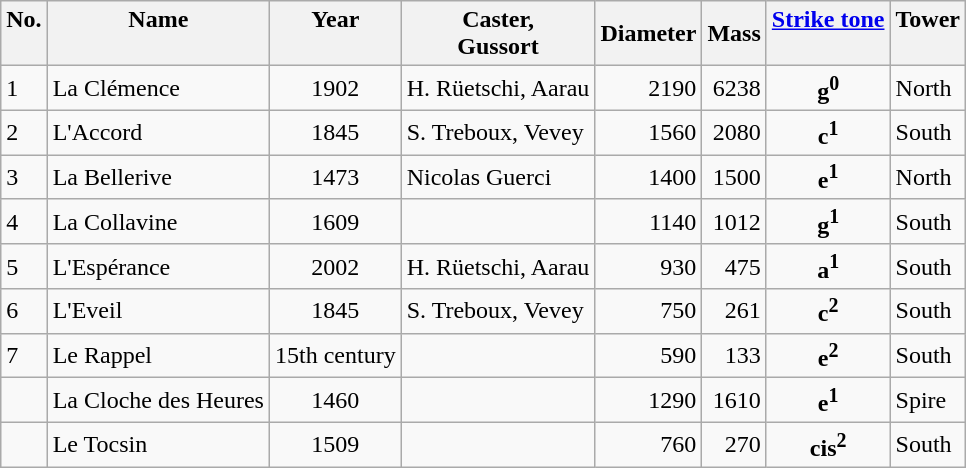<table class="wikitable">
<tr>
<th>No.<br> </th>
<th>Name<br> </th>
<th>Year<br> </th>
<th>Caster, <br>Gussort</th>
<th>Diameter <br></th>
<th>Mass <br></th>
<th><a href='#'>Strike tone</a> <br> </th>
<th>Tower <br> </th>
</tr>
<tr ---->
<td>1</td>
<td>La Clémence</td>
<td align="center">1902</td>
<td>H. Rüetschi, Aarau</td>
<td align="right">2190</td>
<td align="right">6238</td>
<td align="center"><strong>g<sup>0</sup></strong></td>
<td>North</td>
</tr>
<tr ---->
<td>2</td>
<td>L'Accord</td>
<td align="center">1845</td>
<td>S. Treboux, Vevey</td>
<td align="right">1560</td>
<td align="right">2080</td>
<td align="center"><strong>c<sup>1</sup></strong></td>
<td>South</td>
</tr>
<tr ---->
<td>3</td>
<td>La Bellerive</td>
<td align="center">1473</td>
<td>Nicolas Guerci</td>
<td align="right">1400</td>
<td align="right">1500</td>
<td align="center"><strong>e<sup>1</sup></strong></td>
<td>North</td>
</tr>
<tr ---->
<td>4</td>
<td>La Collavine</td>
<td align="center">1609</td>
<td></td>
<td align="right">1140</td>
<td align="right">1012</td>
<td align="center"><strong>g<sup>1</sup></strong></td>
<td>South</td>
</tr>
<tr ---->
<td>5</td>
<td>L'Espérance</td>
<td align="center">2002</td>
<td>H. Rüetschi, Aarau</td>
<td align="right">930</td>
<td align="right">475</td>
<td align="center"><strong>a<sup>1</sup></strong></td>
<td>South</td>
</tr>
<tr ---->
<td>6</td>
<td>L'Eveil</td>
<td align="center">1845</td>
<td>S. Treboux, Vevey</td>
<td align="right">750</td>
<td align="right">261</td>
<td align="center"><strong>c<sup>2</sup></strong></td>
<td>South</td>
</tr>
<tr ---->
<td>7</td>
<td>Le Rappel</td>
<td align="center">15th century</td>
<td></td>
<td align="right">590</td>
<td align="right">133</td>
<td align="center"><strong>e<sup>2</sup></strong></td>
<td>South</td>
</tr>
<tr ---->
<td></td>
<td>La Cloche des Heures</td>
<td align="center">1460</td>
<td></td>
<td align="right">1290</td>
<td align="right">1610</td>
<td align="center"><strong>e<sup>1</sup></strong></td>
<td>Spire</td>
</tr>
<tr ---->
<td></td>
<td>Le Tocsin</td>
<td align="center">1509</td>
<td></td>
<td align="right">760</td>
<td align="right">270</td>
<td align="center"><strong>cis<sup>2</sup></strong></td>
<td>South</td>
</tr>
</table>
